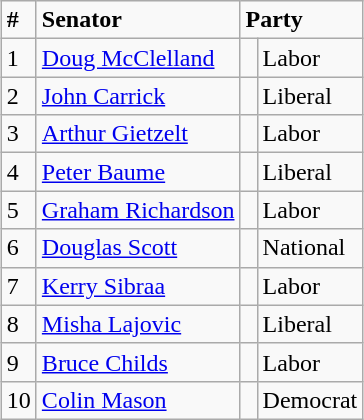<table style="width:100%;">
<tr>
<td><br>



<br><br><br><br><br><br><br><br><br><br><br><br><br><br><br><br><br><br><br><br><br><br><br><br><br></td>
<td align=right><br><table class="wikitable">
<tr>
<td><strong>#</strong></td>
<td><strong>Senator</strong></td>
<td colspan="2"><strong>Party</strong></td>
</tr>
<tr>
<td>1</td>
<td><a href='#'>Doug McClelland</a></td>
<td> </td>
<td>Labor</td>
</tr>
<tr>
<td>2</td>
<td><a href='#'>John Carrick</a></td>
<td> </td>
<td>Liberal</td>
</tr>
<tr>
<td>3</td>
<td><a href='#'>Arthur Gietzelt</a></td>
<td> </td>
<td>Labor</td>
</tr>
<tr>
<td>4</td>
<td><a href='#'>Peter Baume</a></td>
<td> </td>
<td>Liberal</td>
</tr>
<tr>
<td>5</td>
<td><a href='#'>Graham Richardson</a></td>
<td> </td>
<td>Labor</td>
</tr>
<tr>
<td>6</td>
<td><a href='#'>Douglas Scott</a></td>
<td> </td>
<td>National</td>
</tr>
<tr>
<td>7</td>
<td><a href='#'>Kerry Sibraa</a></td>
<td> </td>
<td>Labor</td>
</tr>
<tr>
<td>8</td>
<td><a href='#'>Misha Lajovic</a></td>
<td> </td>
<td>Liberal</td>
</tr>
<tr>
<td>9</td>
<td><a href='#'>Bruce Childs</a></td>
<td> </td>
<td>Labor</td>
</tr>
<tr>
<td>10</td>
<td><a href='#'>Colin Mason</a></td>
<td> </td>
<td>Democrat</td>
</tr>
</table>
</td>
</tr>
</table>
